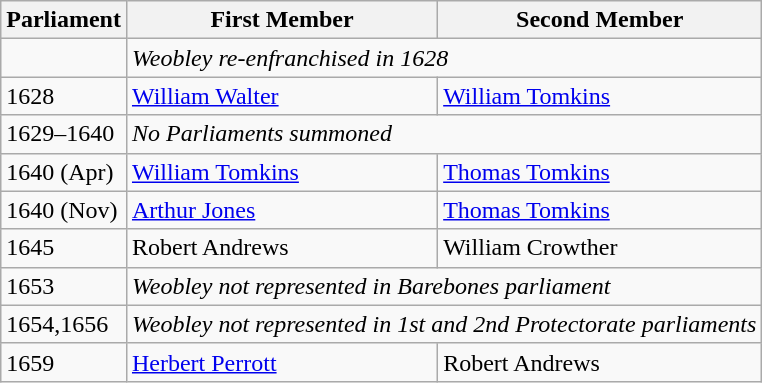<table class="wikitable">
<tr>
<th>Parliament</th>
<th>First Member</th>
<th>Second Member</th>
</tr>
<tr>
<td></td>
<td colspan = "2"><em>Weobley re-enfranchised in 1628</em></td>
</tr>
<tr>
<td>1628</td>
<td><a href='#'>William Walter</a></td>
<td><a href='#'>William Tomkins</a></td>
</tr>
<tr>
<td>1629–1640</td>
<td colspan = "2"><em>No Parliaments summoned</em></td>
</tr>
<tr>
<td>1640 (Apr)</td>
<td><a href='#'>William Tomkins</a></td>
<td><a href='#'>Thomas Tomkins</a></td>
</tr>
<tr>
<td>1640 (Nov)</td>
<td><a href='#'>Arthur Jones</a></td>
<td><a href='#'>Thomas Tomkins</a></td>
</tr>
<tr>
<td>1645</td>
<td>Robert Andrews</td>
<td>William Crowther</td>
</tr>
<tr>
<td>1653</td>
<td colspan = "2"><em>Weobley not represented in Barebones parliament</em></td>
</tr>
<tr>
<td>1654,1656</td>
<td colspan = "2"><em>Weobley not represented in 1st and 2nd Protectorate parliaments</em></td>
</tr>
<tr>
<td>1659</td>
<td><a href='#'>Herbert Perrott</a></td>
<td>Robert Andrews</td>
</tr>
</table>
